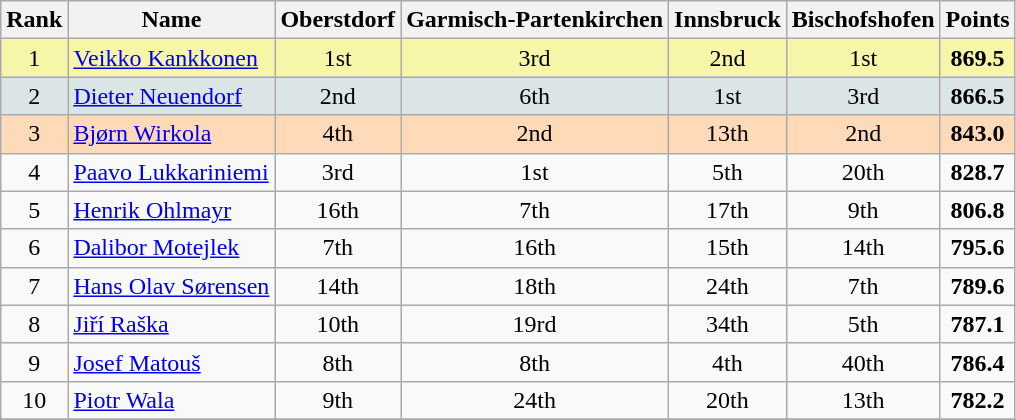<table class="wikitable sortable">
<tr>
<th align=Center>Rank</th>
<th>Name</th>
<th>Oberstdorf</th>
<th>Garmisch-Partenkirchen</th>
<th>Innsbruck</th>
<th>Bischofshofen</th>
<th>Points</th>
</tr>
<tr style="background:#F7F6A8">
<td align=center>1</td>
<td> <a href='#'>Veikko Kankkonen</a></td>
<td align=center>1st</td>
<td align=center>3rd</td>
<td align=center>2nd</td>
<td align=center>1st</td>
<td align=center><strong>869.5</strong></td>
</tr>
<tr style="background: #DCE5E5;">
<td align=center>2</td>
<td> <a href='#'>Dieter Neuendorf</a></td>
<td align=center>2nd</td>
<td align=center>6th</td>
<td align=center>1st</td>
<td align=center>3rd</td>
<td align=center><strong>866.5</strong></td>
</tr>
<tr style="background: #FFDAB9;">
<td align=center>3</td>
<td> <a href='#'>Bjørn Wirkola</a></td>
<td align=center>4th</td>
<td align=center>2nd</td>
<td align=center>13th</td>
<td align=center>2nd</td>
<td align=center><strong>843.0</strong></td>
</tr>
<tr>
<td align=center>4</td>
<td> <a href='#'>Paavo Lukkariniemi</a></td>
<td align=center>3rd</td>
<td align=center>1st</td>
<td align=center>5th</td>
<td align=center>20th</td>
<td align=center><strong>828.7</strong></td>
</tr>
<tr>
<td align=center>5</td>
<td> <a href='#'>Henrik Ohlmayr</a></td>
<td align=center>16th</td>
<td align=center>7th</td>
<td align=center>17th</td>
<td align=center>9th</td>
<td align=center><strong>806.8</strong></td>
</tr>
<tr>
<td align=center>6</td>
<td> <a href='#'>Dalibor Motejlek</a></td>
<td align=center>7th</td>
<td align=center>16th</td>
<td align=center>15th</td>
<td align=center>14th</td>
<td align=center><strong>795.6</strong></td>
</tr>
<tr>
<td align=center>7</td>
<td> <a href='#'>Hans Olav Sørensen</a></td>
<td align=center>14th</td>
<td align=center>18th</td>
<td align=center>24th</td>
<td align=center>7th</td>
<td align=center><strong>789.6</strong></td>
</tr>
<tr>
<td align=center>8</td>
<td> <a href='#'>Jiří Raška</a></td>
<td align=center>10th</td>
<td align=center>19rd</td>
<td align=center>34th</td>
<td align=center>5th</td>
<td align=center><strong>787.1</strong></td>
</tr>
<tr>
<td align=center>9</td>
<td> <a href='#'>Josef Matouš</a></td>
<td align=center>8th</td>
<td align=center>8th</td>
<td align=center>4th</td>
<td align=center>40th</td>
<td align=center><strong>786.4</strong></td>
</tr>
<tr>
<td align=center>10</td>
<td> <a href='#'>Piotr Wala</a></td>
<td align=center>9th</td>
<td align=center>24th</td>
<td align=center>20th</td>
<td align=center>13th</td>
<td align=center><strong>782.2</strong></td>
</tr>
<tr>
</tr>
</table>
